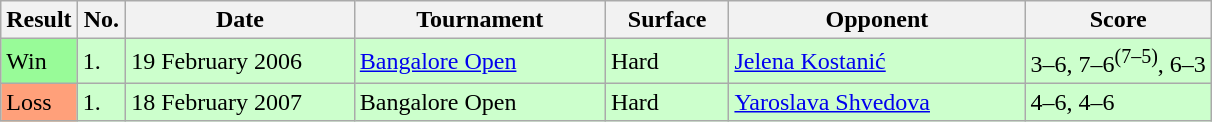<table class="wikitable sortable">
<tr>
<th>Result</th>
<th width=25>No.</th>
<th width=145>Date</th>
<th width=160>Tournament</th>
<th width=75>Surface</th>
<th width=190>Opponent</th>
<th class="unsortable">Score</th>
</tr>
<tr bgcolor="#CCFFCC">
<td style="background:#98fb98;">Win</td>
<td>1.</td>
<td>19 February 2006</td>
<td><a href='#'>Bangalore Open</a></td>
<td>Hard</td>
<td> <a href='#'>Jelena Kostanić</a></td>
<td>3–6, 7–6<sup>(7–5)</sup>, 6–3</td>
</tr>
<tr bgcolor="#CCFFCC">
<td bgcolor=#ffa07a>Loss</td>
<td>1.</td>
<td>18 February 2007</td>
<td>Bangalore Open</td>
<td>Hard</td>
<td> <a href='#'>Yaroslava Shvedova</a></td>
<td>4–6, 4–6</td>
</tr>
</table>
